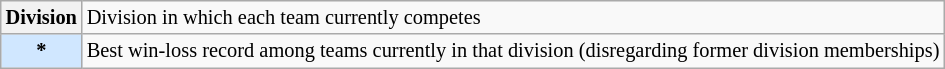<table class="wikitable plainrowheaders" style="font-size:85%">
<tr>
<th scope="row" style="text-align:center"><strong>Division</strong></th>
<td>Division in which each team currently competes</td>
</tr>
<tr>
<th scope="row" style="text-align:center; background-color:#D0E7FF">*</th>
<td>Best win-loss record among teams currently in that division (disregarding former division memberships)</td>
</tr>
</table>
